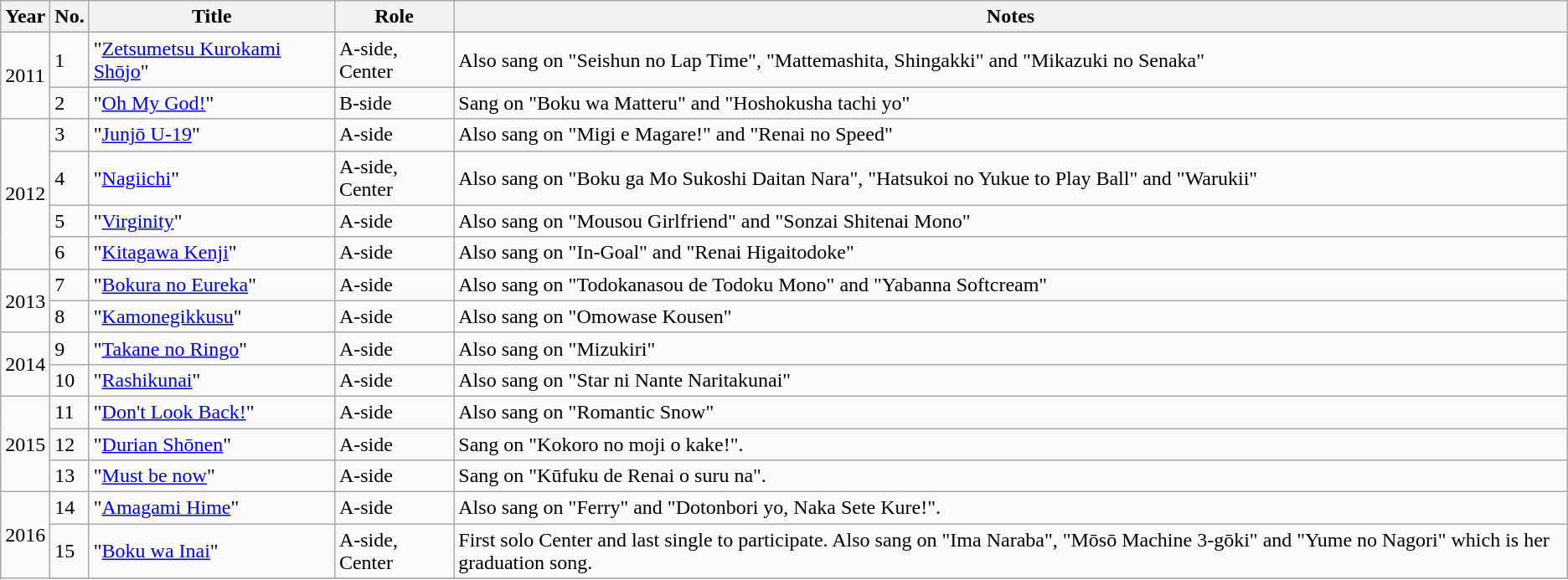<table class="wikitable sortable">
<tr>
<th>Year</th>
<th data-sort-type="number">No. </th>
<th>Title </th>
<th>Role </th>
<th class="unsortable">Notes </th>
</tr>
<tr>
<td rowspan="2">2011</td>
<td>1</td>
<td>"<a href='#'>Zetsumetsu Kurokami Shōjo</a>"</td>
<td>A-side, Center</td>
<td>Also sang on "Seishun no Lap Time", "Mattemashita, Shingakki" and "Mikazuki no Senaka"</td>
</tr>
<tr>
<td>2</td>
<td>"<a href='#'>Oh My God!</a>"</td>
<td>B-side</td>
<td>Sang on "Boku wa Matteru" and "Hoshokusha tachi yo"</td>
</tr>
<tr>
<td rowspan="4">2012</td>
<td>3</td>
<td>"<a href='#'>Junjō U-19</a>"</td>
<td>A-side</td>
<td>Also sang on "Migi e Magare!" and "Renai no Speed"</td>
</tr>
<tr>
<td>4</td>
<td>"<a href='#'>Nagiichi</a>"</td>
<td>A-side, Center</td>
<td>Also sang on "Boku ga Mo Sukoshi Daitan Nara", "Hatsukoi no Yukue to Play Ball" and "Warukii"</td>
</tr>
<tr>
<td>5</td>
<td>"<a href='#'>Virginity</a>"</td>
<td>A-side</td>
<td>Also sang on "Mousou Girlfriend" and "Sonzai Shitenai Mono"</td>
</tr>
<tr>
<td>6</td>
<td>"<a href='#'>Kitagawa Kenji</a>"</td>
<td>A-side</td>
<td>Also sang on "In-Goal" and "Renai Higaitodoke"</td>
</tr>
<tr>
<td rowspan="2">2013</td>
<td>7</td>
<td>"<a href='#'>Bokura no Eureka</a>"</td>
<td>A-side</td>
<td>Also sang on "Todokanasou de Todoku Mono" and "Yabanna Softcream"</td>
</tr>
<tr>
<td>8</td>
<td>"<a href='#'>Kamonegikkusu</a>"</td>
<td>A-side</td>
<td>Also sang on "Omowase Kousen"</td>
</tr>
<tr>
<td rowspan="2">2014</td>
<td>9</td>
<td>"<a href='#'>Takane no Ringo</a>"</td>
<td>A-side</td>
<td>Also sang on "Mizukiri"</td>
</tr>
<tr>
<td>10</td>
<td>"<a href='#'>Rashikunai</a>"</td>
<td>A-side</td>
<td>Also sang on "Star ni Nante Naritakunai"</td>
</tr>
<tr>
<td rowspan="3">2015</td>
<td>11</td>
<td>"<a href='#'>Don't Look Back!</a>"</td>
<td>A-side</td>
<td>Also sang on "Romantic Snow"</td>
</tr>
<tr>
<td>12</td>
<td>"<a href='#'>Durian Shōnen</a>"</td>
<td>A-side</td>
<td>Sang on "Kokoro no moji o kake!".</td>
</tr>
<tr>
<td>13</td>
<td>"<a href='#'>Must be now</a>"</td>
<td>A-side</td>
<td>Sang on "Kūfuku de Renai o suru na".</td>
</tr>
<tr>
<td rowspan='3'>2016</td>
<td>14</td>
<td>"<a href='#'>Amagami Hime</a>"</td>
<td>A-side</td>
<td>Also sang on "Ferry" and "Dotonbori yo, Naka Sete Kure!".</td>
</tr>
<tr>
<td>15</td>
<td>"<a href='#'>Boku wa Inai</a>"</td>
<td>A-side, Center</td>
<td>First solo Center and last single to participate.  Also sang on "Ima Naraba", "Mōsō Machine 3-gōki" and "Yume no Nagori" which is her graduation song.</td>
</tr>
<tr>
</tr>
</table>
